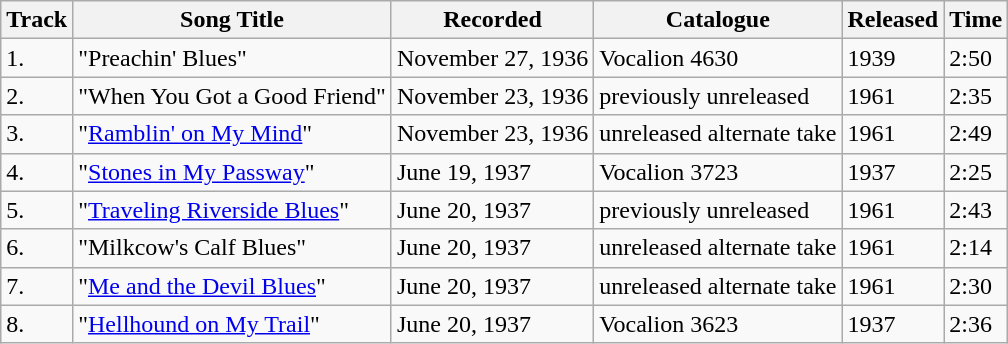<table class=wikitable>
<tr>
<th>Track</th>
<th>Song Title</th>
<th>Recorded</th>
<th>Catalogue</th>
<th>Released</th>
<th>Time</th>
</tr>
<tr>
<td>1.</td>
<td>"Preachin' Blues"</td>
<td>November 27, 1936</td>
<td>Vocalion 4630</td>
<td>1939</td>
<td>2:50</td>
</tr>
<tr>
<td>2.</td>
<td>"When You Got a Good Friend"</td>
<td>November 23, 1936</td>
<td>previously unreleased</td>
<td>1961</td>
<td>2:35</td>
</tr>
<tr>
<td>3.</td>
<td>"<a href='#'>Ramblin' on My Mind</a>"</td>
<td>November 23, 1936</td>
<td>unreleased alternate take</td>
<td>1961</td>
<td>2:49</td>
</tr>
<tr>
<td>4.</td>
<td>"<a href='#'>Stones in My Passway</a>"</td>
<td>June 19, 1937</td>
<td>Vocalion 3723</td>
<td>1937</td>
<td>2:25</td>
</tr>
<tr>
<td>5.</td>
<td>"<a href='#'>Traveling Riverside Blues</a>"</td>
<td>June 20, 1937</td>
<td>previously unreleased</td>
<td>1961</td>
<td>2:43</td>
</tr>
<tr>
<td>6.</td>
<td>"Milkcow's Calf Blues"</td>
<td>June 20, 1937</td>
<td>unreleased alternate take</td>
<td>1961</td>
<td>2:14</td>
</tr>
<tr>
<td>7.</td>
<td>"<a href='#'>Me and the Devil Blues</a>"</td>
<td>June 20, 1937</td>
<td>unreleased alternate take</td>
<td>1961</td>
<td>2:30</td>
</tr>
<tr>
<td>8.</td>
<td>"<a href='#'>Hellhound on My Trail</a>"</td>
<td>June 20, 1937</td>
<td>Vocalion 3623</td>
<td>1937</td>
<td>2:36</td>
</tr>
</table>
